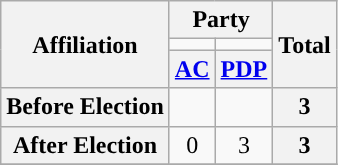<table class="wikitable" style="text-align:center">
<tr>
<th rowspan="3">Affiliation</th>
<th colspan="2">Party</th>
<th rowspan="3">Total</th>
</tr>
<tr>
<td style="background-color:"></td>
<td style="background-color:"></td>
</tr>
<tr>
<th><a href='#'>AC</a></th>
<th><a href='#'>PDP</a></th>
</tr>
<tr>
<th>Before Election</th>
<td></td>
<td></td>
<th>3</th>
</tr>
<tr>
<th>After Election</th>
<td>0</td>
<td>3</td>
<th>3</th>
</tr>
<tr>
</tr>
</table>
